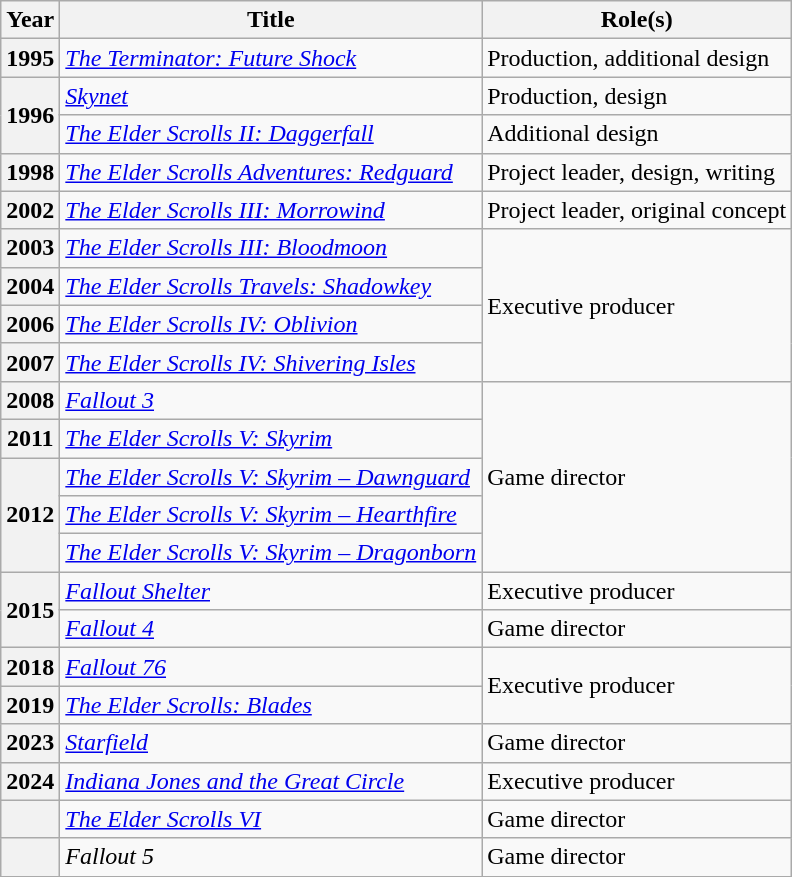<table class="wikitable sortable plainrowheaders">
<tr>
<th scope="col">Year</th>
<th scope="col">Title</th>
<th scope="col">Role(s)</th>
</tr>
<tr>
<th scope="row">1995</th>
<td><em><a href='#'>The Terminator: Future Shock</a></em></td>
<td>Production, additional design</td>
</tr>
<tr>
<th scope="row" rowspan="2">1996</th>
<td><em><a href='#'>Skynet</a></em></td>
<td>Production, design</td>
</tr>
<tr>
<td><em><a href='#'>The Elder Scrolls II: Daggerfall</a></em></td>
<td>Additional design</td>
</tr>
<tr>
<th scope="row">1998</th>
<td><em><a href='#'>The Elder Scrolls Adventures: Redguard</a></em></td>
<td>Project leader, design, writing</td>
</tr>
<tr>
<th scope="row">2002</th>
<td><em><a href='#'>The Elder Scrolls III: Morrowind</a></em></td>
<td>Project leader, original concept</td>
</tr>
<tr>
<th scope="row">2003</th>
<td><em><a href='#'>The Elder Scrolls III: Bloodmoon</a></em></td>
<td rowspan="4">Executive producer</td>
</tr>
<tr>
<th scope="row">2004</th>
<td><em><a href='#'>The Elder Scrolls Travels: Shadowkey</a></em></td>
</tr>
<tr>
<th scope="row">2006</th>
<td><em><a href='#'>The Elder Scrolls IV: Oblivion</a></em></td>
</tr>
<tr>
<th scope="row">2007</th>
<td><em><a href='#'>The Elder Scrolls IV: Shivering Isles</a></em></td>
</tr>
<tr>
<th scope="row">2008</th>
<td><em><a href='#'>Fallout 3</a></em></td>
<td rowspan="5">Game director</td>
</tr>
<tr>
<th scope="row">2011</th>
<td><em><a href='#'>The Elder Scrolls V: Skyrim</a></em></td>
</tr>
<tr>
<th scope="row" rowspan="3">2012</th>
<td><em><a href='#'>The Elder Scrolls V: Skyrim – Dawnguard</a></em></td>
</tr>
<tr>
<td><em><a href='#'>The Elder Scrolls V: Skyrim – Hearthfire</a></em></td>
</tr>
<tr>
<td><em><a href='#'>The Elder Scrolls V: Skyrim – Dragonborn</a></em></td>
</tr>
<tr>
<th scope="row" rowspan="2">2015</th>
<td><em><a href='#'>Fallout Shelter</a></em></td>
<td>Executive producer</td>
</tr>
<tr>
<td><em><a href='#'>Fallout 4</a></em></td>
<td>Game director</td>
</tr>
<tr>
<th scope="row">2018</th>
<td><em><a href='#'>Fallout 76</a></em></td>
<td rowspan="2">Executive producer</td>
</tr>
<tr>
<th scope="row">2019</th>
<td><em><a href='#'>The Elder Scrolls: Blades</a></em></td>
</tr>
<tr>
<th scope="row">2023</th>
<td><em><a href='#'>Starfield</a></em></td>
<td>Game director</td>
</tr>
<tr>
<th scope="row">2024</th>
<td><em><a href='#'>Indiana Jones and the Great Circle</a></em></td>
<td>Executive producer</td>
</tr>
<tr>
<th scope="row"></th>
<td><em><a href='#'>The Elder Scrolls VI</a></em></td>
<td>Game director</td>
</tr>
<tr>
<th scope="row"></th>
<td><em>Fallout 5</em></td>
<td>Game director</td>
</tr>
</table>
